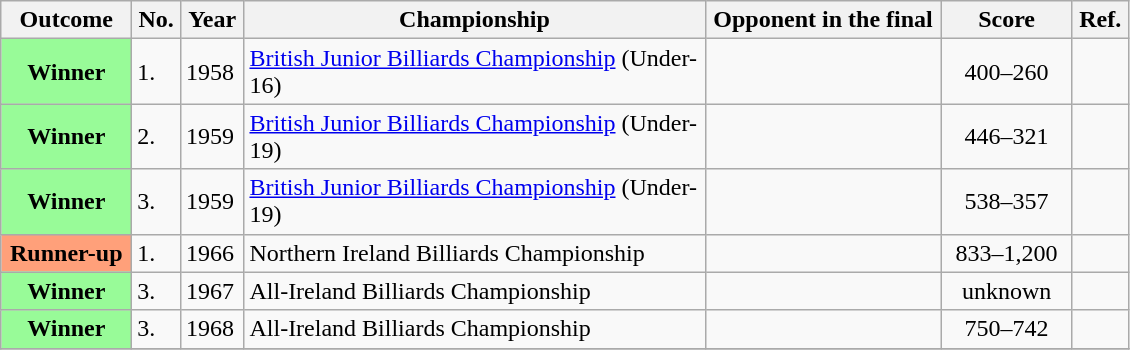<table class="sortable wikitable plainrowheaders">
<tr>
<th scope="col" width="80">Outcome</th>
<th scope="col" width="25">No.</th>
<th scope="col" width="35">Year</th>
<th scope="col" width="300">Championship</th>
<th scope="col" width="150">Opponent in the final</th>
<th scope="col" align="center" width="80"><strong>Score</strong></th>
<th scope="col" class="unsortable" width="30">Ref.</th>
</tr>
<tr>
<th scope="row" style="background:#98FB98">Winner</th>
<td>1.</td>
<td>1958</td>
<td><a href='#'>British Junior Billiards Championship</a> (Under-16)</td>
<td></td>
<td align="center">400–260</td>
<td align="center"></td>
</tr>
<tr>
<th scope="row" style="background:#98FB98">Winner</th>
<td>2.</td>
<td>1959</td>
<td><a href='#'>British Junior Billiards Championship</a> (Under-19)</td>
<td></td>
<td align="center">446–321</td>
<td align="center"></td>
</tr>
<tr>
<th scope="row" style="background:#98FB98">Winner</th>
<td>3.</td>
<td>1959</td>
<td><a href='#'>British Junior Billiards Championship</a> (Under-19)</td>
<td></td>
<td align="center">538–357</td>
<td align="center"></td>
</tr>
<tr>
<th scope="row" style="background:#ffa07a;">Runner-up</th>
<td>1.</td>
<td>1966</td>
<td>Northern Ireland Billiards Championship</td>
<td></td>
<td align="center">833–1,200</td>
<td align="center"></td>
</tr>
<tr>
<th scope="row" style="background:#98FB98">Winner</th>
<td>3.</td>
<td>1967</td>
<td>All-Ireland Billiards Championship</td>
<td></td>
<td align="center">unknown</td>
<td align="center"></td>
</tr>
<tr>
<th scope="row" style="background:#98FB98">Winner</th>
<td>3.</td>
<td>1968</td>
<td>All-Ireland Billiards Championship</td>
<td></td>
<td align="center">750–742</td>
<td align="center"></td>
</tr>
<tr>
</tr>
</table>
